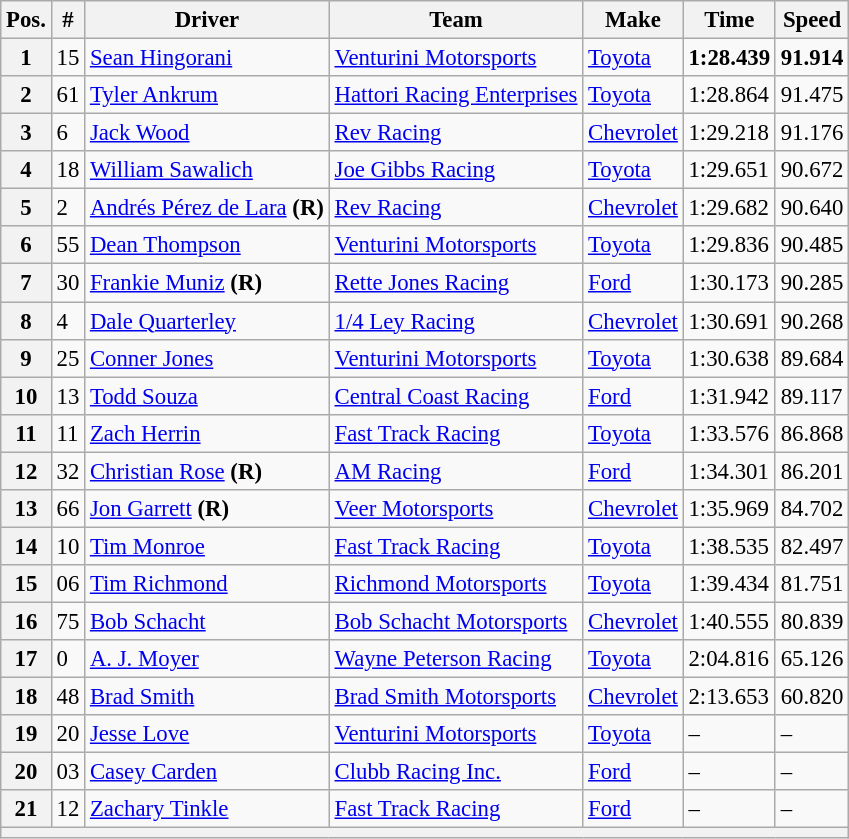<table class="wikitable" style="font-size:95%">
<tr>
<th>Pos.</th>
<th>#</th>
<th>Driver</th>
<th>Team</th>
<th>Make</th>
<th>Time</th>
<th>Speed</th>
</tr>
<tr>
<th>1</th>
<td>15</td>
<td><a href='#'>Sean Hingorani</a></td>
<td><a href='#'>Venturini Motorsports</a></td>
<td><a href='#'>Toyota</a></td>
<td><strong>1:28.439</strong></td>
<td><strong>91.914</strong></td>
</tr>
<tr>
<th>2</th>
<td>61</td>
<td><a href='#'>Tyler Ankrum</a></td>
<td><a href='#'>Hattori Racing Enterprises</a></td>
<td><a href='#'>Toyota</a></td>
<td>1:28.864</td>
<td>91.475</td>
</tr>
<tr>
<th>3</th>
<td>6</td>
<td><a href='#'>Jack Wood</a></td>
<td><a href='#'>Rev Racing</a></td>
<td><a href='#'>Chevrolet</a></td>
<td>1:29.218</td>
<td>91.176</td>
</tr>
<tr>
<th>4</th>
<td>18</td>
<td><a href='#'>William Sawalich</a></td>
<td><a href='#'>Joe Gibbs Racing</a></td>
<td><a href='#'>Toyota</a></td>
<td>1:29.651</td>
<td>90.672</td>
</tr>
<tr>
<th>5</th>
<td>2</td>
<td><a href='#'>Andrés Pérez de Lara</a> <strong>(R)</strong></td>
<td><a href='#'>Rev Racing</a></td>
<td><a href='#'>Chevrolet</a></td>
<td>1:29.682</td>
<td>90.640</td>
</tr>
<tr>
<th>6</th>
<td>55</td>
<td><a href='#'>Dean Thompson</a></td>
<td><a href='#'>Venturini Motorsports</a></td>
<td><a href='#'>Toyota</a></td>
<td>1:29.836</td>
<td>90.485</td>
</tr>
<tr>
<th>7</th>
<td>30</td>
<td><a href='#'>Frankie Muniz</a> <strong>(R)</strong></td>
<td><a href='#'>Rette Jones Racing</a></td>
<td><a href='#'>Ford</a></td>
<td>1:30.173</td>
<td>90.285</td>
</tr>
<tr>
<th>8</th>
<td>4</td>
<td><a href='#'>Dale Quarterley</a></td>
<td><a href='#'>1/4 Ley Racing</a></td>
<td><a href='#'>Chevrolet</a></td>
<td>1:30.691</td>
<td>90.268</td>
</tr>
<tr>
<th>9</th>
<td>25</td>
<td><a href='#'>Conner Jones</a></td>
<td><a href='#'>Venturini Motorsports</a></td>
<td><a href='#'>Toyota</a></td>
<td>1:30.638</td>
<td>89.684</td>
</tr>
<tr>
<th>10</th>
<td>13</td>
<td><a href='#'>Todd Souza</a></td>
<td><a href='#'>Central Coast Racing</a></td>
<td><a href='#'>Ford</a></td>
<td>1:31.942</td>
<td>89.117</td>
</tr>
<tr>
<th>11</th>
<td>11</td>
<td><a href='#'>Zach Herrin</a></td>
<td><a href='#'>Fast Track Racing</a></td>
<td><a href='#'>Toyota</a></td>
<td>1:33.576</td>
<td>86.868</td>
</tr>
<tr>
<th>12</th>
<td>32</td>
<td><a href='#'>Christian Rose</a> <strong>(R)</strong></td>
<td><a href='#'>AM Racing</a></td>
<td><a href='#'>Ford</a></td>
<td>1:34.301</td>
<td>86.201</td>
</tr>
<tr>
<th>13</th>
<td>66</td>
<td><a href='#'>Jon Garrett</a> <strong>(R)</strong></td>
<td><a href='#'>Veer Motorsports</a></td>
<td><a href='#'>Chevrolet</a></td>
<td>1:35.969</td>
<td>84.702</td>
</tr>
<tr>
<th>14</th>
<td>10</td>
<td><a href='#'>Tim Monroe</a></td>
<td><a href='#'>Fast Track Racing</a></td>
<td><a href='#'>Toyota</a></td>
<td>1:38.535</td>
<td>82.497</td>
</tr>
<tr>
<th>15</th>
<td>06</td>
<td><a href='#'>Tim Richmond</a></td>
<td><a href='#'>Richmond Motorsports</a></td>
<td><a href='#'>Toyota</a></td>
<td>1:39.434</td>
<td>81.751</td>
</tr>
<tr>
<th>16</th>
<td>75</td>
<td><a href='#'>Bob Schacht</a></td>
<td><a href='#'>Bob Schacht Motorsports</a></td>
<td><a href='#'>Chevrolet</a></td>
<td>1:40.555</td>
<td>80.839</td>
</tr>
<tr>
<th>17</th>
<td>0</td>
<td><a href='#'>A. J. Moyer</a></td>
<td><a href='#'>Wayne Peterson Racing</a></td>
<td><a href='#'>Toyota</a></td>
<td>2:04.816</td>
<td>65.126</td>
</tr>
<tr>
<th>18</th>
<td>48</td>
<td><a href='#'>Brad Smith</a></td>
<td><a href='#'>Brad Smith Motorsports</a></td>
<td><a href='#'>Chevrolet</a></td>
<td>2:13.653</td>
<td>60.820</td>
</tr>
<tr>
<th>19</th>
<td>20</td>
<td><a href='#'>Jesse Love</a></td>
<td><a href='#'>Venturini Motorsports</a></td>
<td><a href='#'>Toyota</a></td>
<td>–</td>
<td>–</td>
</tr>
<tr>
<th>20</th>
<td>03</td>
<td><a href='#'>Casey Carden</a></td>
<td><a href='#'>Clubb Racing Inc.</a></td>
<td><a href='#'>Ford</a></td>
<td>–</td>
<td>–</td>
</tr>
<tr>
<th>21</th>
<td>12</td>
<td><a href='#'>Zachary Tinkle</a></td>
<td><a href='#'>Fast Track Racing</a></td>
<td><a href='#'>Ford</a></td>
<td>–</td>
<td>–</td>
</tr>
<tr>
<th colspan="7"></th>
</tr>
</table>
